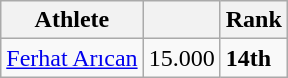<table class="wikitable" style="text-align:left;">
<tr>
<th>Athlete</th>
<th></th>
<th>Rank</th>
</tr>
<tr>
<td><a href='#'>Ferhat Arıcan</a></td>
<td>15.000</td>
<td><strong>14th</strong></td>
</tr>
</table>
